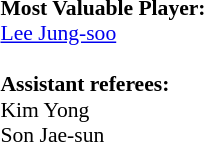<table width=100% style="font-size: 90%">
<tr>
<td><br><strong>Most Valuable Player:</strong>
<br> <a href='#'>Lee Jung-soo</a><br>
<br><strong>Assistant referees:</strong><br>
 Kim Yong<br>
 Son Jae-sun<br></td>
</tr>
</table>
